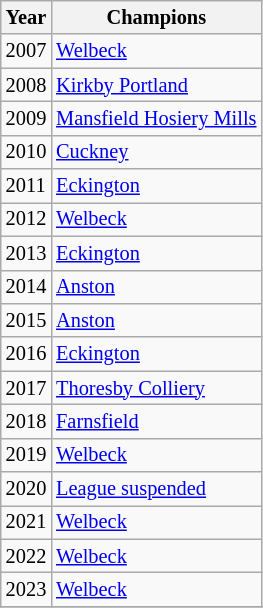<table class="wikitable" style="font-size:85%">
<tr>
<th>Year</th>
<th>Champions</th>
</tr>
<tr>
<td>2007</td>
<td><a href='#'>Welbeck</a></td>
</tr>
<tr>
<td>2008</td>
<td><a href='#'>Kirkby Portland</a></td>
</tr>
<tr>
<td>2009</td>
<td><a href='#'>Mansfield Hosiery Mills</a></td>
</tr>
<tr>
<td>2010</td>
<td><a href='#'>Cuckney</a></td>
</tr>
<tr>
<td>2011</td>
<td><a href='#'>Eckington</a></td>
</tr>
<tr>
<td>2012</td>
<td><a href='#'>Welbeck</a></td>
</tr>
<tr>
<td>2013</td>
<td><a href='#'>Eckington</a></td>
</tr>
<tr>
<td>2014</td>
<td><a href='#'>Anston</a></td>
</tr>
<tr>
<td>2015</td>
<td><a href='#'>Anston</a></td>
</tr>
<tr>
<td>2016</td>
<td><a href='#'>Eckington</a></td>
</tr>
<tr>
<td>2017</td>
<td><a href='#'>Thoresby Colliery</a></td>
</tr>
<tr>
<td>2018</td>
<td><a href='#'>Farnsfield</a></td>
</tr>
<tr>
<td>2019</td>
<td><a href='#'>Welbeck</a></td>
</tr>
<tr>
<td>2020</td>
<td><a href='#'>League suspended</a></td>
</tr>
<tr>
<td>2021</td>
<td><a href='#'>Welbeck</a></td>
</tr>
<tr>
<td>2022</td>
<td><a href='#'>Welbeck</a></td>
</tr>
<tr>
<td>2023</td>
<td><a href='#'>Welbeck</a></td>
</tr>
<tr>
</tr>
</table>
